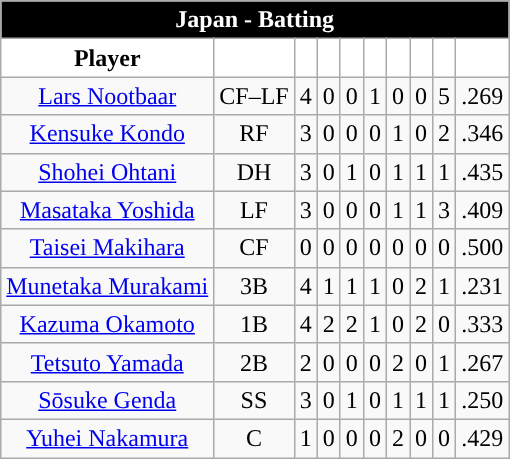<table class="wikitable sortable" style="text-align:center;">
<tr>
<th colspan=10 style="background: #000000; color: #FFFFFF;"> Japan - Batting</th>
</tr>
<tr>
<th style="background-color: #FFFFFF; color: #000000;">Player</th>
<th style="background-color: #FFFFFF; color: #000000;"><a href='#'></a></th>
<th style="background-color: #FFFFFF; color: #000000;"></th>
<th style="background-color: #FFFFFF; color: #000000;"></th>
<th style="background-color: #FFFFFF; color: #000000;"></th>
<th style="background-color: #FFFFFF; color: #000000;"></th>
<th style="background-color: #FFFFFF; color: #000000;"></th>
<th style="background-color: #FFFFFF; color: #000000;"></th>
<th style="background-color: #FFFFFF; color: #000000;"></th>
<th style="background-color: #FFFFFF; color: #000000;"></th>
</tr>
<tr>
<td><a href='#'>Lars Nootbaar</a></td>
<td>CF–LF</td>
<td>4</td>
<td>0</td>
<td>0</td>
<td>1</td>
<td>0</td>
<td>0</td>
<td>5</td>
<td>.269</td>
</tr>
<tr>
<td><a href='#'>Kensuke Kondo</a></td>
<td>RF</td>
<td>3</td>
<td>0</td>
<td>0</td>
<td>0</td>
<td>1</td>
<td>0</td>
<td>2</td>
<td>.346</td>
</tr>
<tr>
<td><a href='#'>Shohei Ohtani</a></td>
<td>DH</td>
<td>3</td>
<td>0</td>
<td>1</td>
<td>0</td>
<td>1</td>
<td>1</td>
<td>1</td>
<td>.435</td>
</tr>
<tr>
<td><a href='#'>Masataka Yoshida</a></td>
<td>LF</td>
<td>3</td>
<td>0</td>
<td>0</td>
<td>0</td>
<td>1</td>
<td>1</td>
<td>3</td>
<td>.409</td>
</tr>
<tr>
<td><a href='#'>Taisei Makihara</a></td>
<td>CF</td>
<td>0</td>
<td>0</td>
<td>0</td>
<td>0</td>
<td>0</td>
<td>0</td>
<td>0</td>
<td>.500</td>
</tr>
<tr>
<td><a href='#'>Munetaka Murakami</a></td>
<td>3B</td>
<td>4</td>
<td>1</td>
<td>1</td>
<td>1</td>
<td>0</td>
<td>2</td>
<td>1</td>
<td>.231</td>
</tr>
<tr>
<td><a href='#'>Kazuma Okamoto</a></td>
<td>1B</td>
<td>4</td>
<td>2</td>
<td>2</td>
<td>1</td>
<td>0</td>
<td>2</td>
<td>0</td>
<td>.333</td>
</tr>
<tr>
<td><a href='#'>Tetsuto Yamada</a></td>
<td>2B</td>
<td>2</td>
<td>0</td>
<td>0</td>
<td>0</td>
<td>2</td>
<td>0</td>
<td>1</td>
<td>.267</td>
</tr>
<tr>
<td><a href='#'>Sōsuke Genda</a></td>
<td>SS</td>
<td>3</td>
<td>0</td>
<td>1</td>
<td>0</td>
<td>1</td>
<td>1</td>
<td>1</td>
<td>.250</td>
</tr>
<tr>
<td><a href='#'>Yuhei Nakamura</a></td>
<td>C</td>
<td>1</td>
<td>0</td>
<td>0</td>
<td>0</td>
<td>2</td>
<td>0</td>
<td>0</td>
<td>.429</td>
</tr>
</table>
